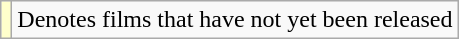<table class="wikitable">
<tr>
<td style="background:#FFFFCC;"></td>
<td>Denotes films that have not yet been released</td>
</tr>
</table>
